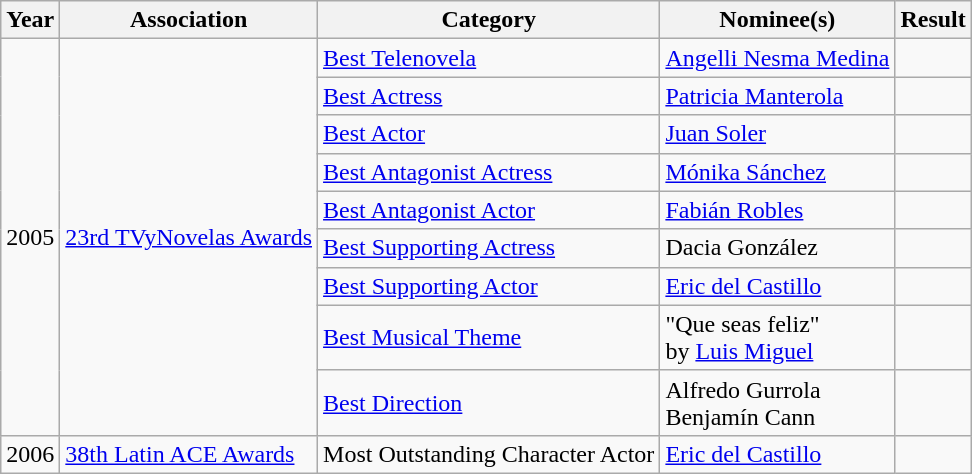<table class="wikitable">
<tr>
<th>Year</th>
<th>Association</th>
<th>Category</th>
<th>Nominee(s)</th>
<th>Result</th>
</tr>
<tr>
<td rowspan="9">2005</td>
<td rowspan="9"><a href='#'>23rd TVyNovelas Awards</a></td>
<td><a href='#'>Best Telenovela</a></td>
<td><a href='#'>Angelli Nesma Medina</a></td>
<td></td>
</tr>
<tr>
<td><a href='#'>Best Actress</a></td>
<td><a href='#'>Patricia Manterola</a></td>
<td></td>
</tr>
<tr>
<td><a href='#'>Best Actor</a></td>
<td><a href='#'>Juan Soler</a></td>
<td></td>
</tr>
<tr>
<td><a href='#'>Best Antagonist Actress</a></td>
<td><a href='#'>Mónika Sánchez</a></td>
<td></td>
</tr>
<tr>
<td><a href='#'>Best Antagonist Actor</a></td>
<td><a href='#'>Fabián Robles</a></td>
<td></td>
</tr>
<tr>
<td><a href='#'>Best Supporting Actress</a></td>
<td>Dacia González</td>
<td></td>
</tr>
<tr>
<td><a href='#'>Best Supporting Actor</a></td>
<td><a href='#'>Eric del Castillo</a></td>
<td></td>
</tr>
<tr>
<td><a href='#'>Best Musical Theme</a></td>
<td>"Que seas feliz" <br> by <a href='#'>Luis Miguel</a></td>
<td></td>
</tr>
<tr>
<td><a href='#'>Best Direction</a></td>
<td>Alfredo Gurrola <br> Benjamín Cann</td>
<td></td>
</tr>
<tr>
<td rowspan="1">2006</td>
<td rowspan="1"><a href='#'>38th Latin ACE Awards</a></td>
<td>Most Outstanding Character Actor</td>
<td><a href='#'>Eric del Castillo</a></td>
<td></td>
</tr>
</table>
